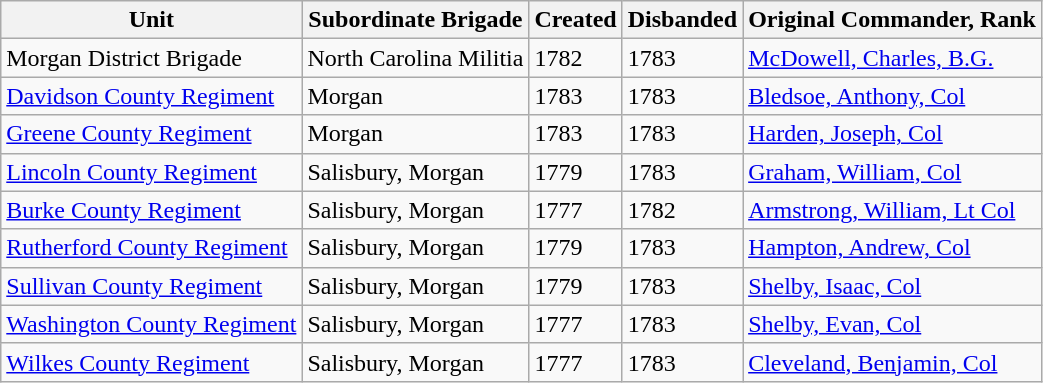<table class="wikitable sortable">
<tr>
<th>Unit</th>
<th>Subordinate Brigade</th>
<th>Created</th>
<th>Disbanded</th>
<th>Original Commander, Rank</th>
</tr>
<tr>
<td>Morgan District Brigade</td>
<td>North Carolina Militia</td>
<td>1782</td>
<td>1783</td>
<td><a href='#'>McDowell, Charles, B.G.</a></td>
</tr>
<tr>
<td><a href='#'>Davidson County Regiment</a></td>
<td>Morgan</td>
<td>1783</td>
<td>1783</td>
<td><a href='#'>Bledsoe, Anthony, Col</a></td>
</tr>
<tr>
<td><a href='#'>Greene County Regiment</a></td>
<td>Morgan</td>
<td>1783</td>
<td>1783</td>
<td><a href='#'>Harden, Joseph, Col</a></td>
</tr>
<tr>
<td><a href='#'>Lincoln County Regiment</a></td>
<td>Salisbury, Morgan</td>
<td>1779</td>
<td>1783</td>
<td><a href='#'>Graham, William, Col</a></td>
</tr>
<tr>
<td><a href='#'>Burke County Regiment</a></td>
<td>Salisbury, Morgan</td>
<td>1777</td>
<td>1782</td>
<td><a href='#'>Armstrong, William, Lt Col</a></td>
</tr>
<tr>
<td><a href='#'>Rutherford County Regiment</a></td>
<td>Salisbury, Morgan</td>
<td>1779</td>
<td>1783</td>
<td><a href='#'>Hampton, Andrew, Col</a></td>
</tr>
<tr>
<td><a href='#'>Sullivan County Regiment</a></td>
<td>Salisbury, Morgan</td>
<td>1779</td>
<td>1783</td>
<td><a href='#'>Shelby, Isaac, Col</a></td>
</tr>
<tr>
<td><a href='#'>Washington County Regiment</a></td>
<td>Salisbury, Morgan</td>
<td>1777</td>
<td>1783</td>
<td><a href='#'>Shelby, Evan, Col</a></td>
</tr>
<tr>
<td><a href='#'>Wilkes County Regiment</a></td>
<td>Salisbury, Morgan</td>
<td>1777</td>
<td>1783</td>
<td><a href='#'>Cleveland, Benjamin, Col</a></td>
</tr>
</table>
